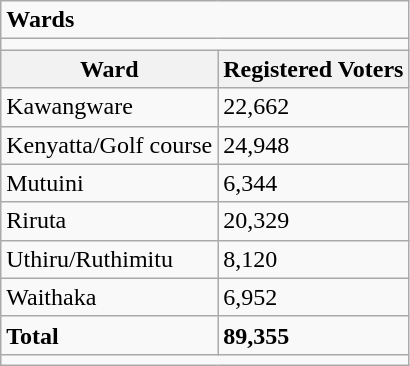<table class="wikitable">
<tr>
<td colspan="2"><strong>Wards</strong></td>
</tr>
<tr>
<td colspan="2"></td>
</tr>
<tr>
<th>Ward</th>
<th>Registered Voters</th>
</tr>
<tr>
<td>Kawangware</td>
<td>22,662</td>
</tr>
<tr>
<td>Kenyatta/Golf course</td>
<td>24,948</td>
</tr>
<tr>
<td>Mutuini</td>
<td>6,344</td>
</tr>
<tr>
<td>Riruta</td>
<td>20,329</td>
</tr>
<tr>
<td>Uthiru/Ruthimitu</td>
<td>8,120</td>
</tr>
<tr>
<td>Waithaka</td>
<td>6,952</td>
</tr>
<tr>
<td><strong>Total</strong></td>
<td><strong>89,355</strong></td>
</tr>
<tr>
<td colspan="2"></td>
</tr>
</table>
